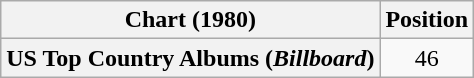<table class="wikitable plainrowheaders" style="text-align:center">
<tr>
<th scope="col">Chart (1980)</th>
<th scope="col">Position</th>
</tr>
<tr>
<th scope="row">US Top Country Albums (<em>Billboard</em>)</th>
<td>46</td>
</tr>
</table>
